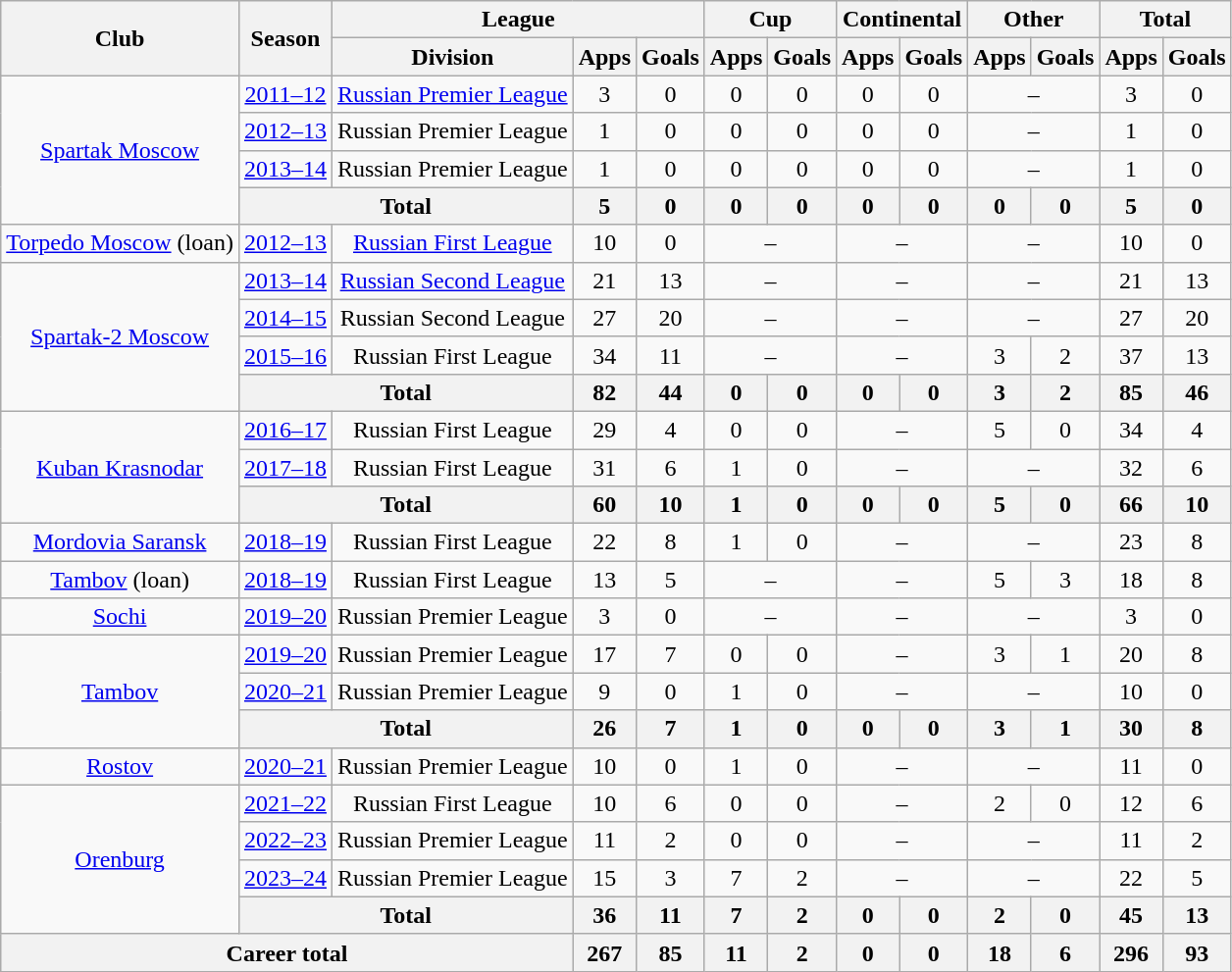<table class="wikitable" style="text-align: center;">
<tr>
<th rowspan=2>Club</th>
<th rowspan=2>Season</th>
<th colspan=3>League</th>
<th colspan=2>Cup</th>
<th colspan=2>Continental</th>
<th colspan=2>Other</th>
<th colspan=2>Total</th>
</tr>
<tr>
<th>Division</th>
<th>Apps</th>
<th>Goals</th>
<th>Apps</th>
<th>Goals</th>
<th>Apps</th>
<th>Goals</th>
<th>Apps</th>
<th>Goals</th>
<th>Apps</th>
<th>Goals</th>
</tr>
<tr>
<td rowspan=4><a href='#'>Spartak Moscow</a></td>
<td><a href='#'>2011–12</a></td>
<td><a href='#'>Russian Premier League</a></td>
<td>3</td>
<td>0</td>
<td>0</td>
<td>0</td>
<td>0</td>
<td>0</td>
<td colspan=2>–</td>
<td>3</td>
<td>0</td>
</tr>
<tr>
<td><a href='#'>2012–13</a></td>
<td>Russian Premier League</td>
<td>1</td>
<td>0</td>
<td>0</td>
<td>0</td>
<td>0</td>
<td>0</td>
<td colspan=2>–</td>
<td>1</td>
<td>0</td>
</tr>
<tr>
<td><a href='#'>2013–14</a></td>
<td>Russian Premier League</td>
<td>1</td>
<td>0</td>
<td>0</td>
<td>0</td>
<td>0</td>
<td>0</td>
<td colspan=2>–</td>
<td>1</td>
<td>0</td>
</tr>
<tr>
<th colspan=2>Total</th>
<th>5</th>
<th>0</th>
<th>0</th>
<th>0</th>
<th>0</th>
<th>0</th>
<th>0</th>
<th>0</th>
<th>5</th>
<th>0</th>
</tr>
<tr>
<td><a href='#'>Torpedo Moscow</a> (loan)</td>
<td><a href='#'>2012–13</a></td>
<td><a href='#'>Russian First League</a></td>
<td>10</td>
<td>0</td>
<td colspan=2>–</td>
<td colspan=2>–</td>
<td colspan=2>–</td>
<td>10</td>
<td>0</td>
</tr>
<tr>
<td rowspan=4><a href='#'>Spartak-2 Moscow</a></td>
<td><a href='#'>2013–14</a></td>
<td><a href='#'>Russian Second League</a></td>
<td>21</td>
<td>13</td>
<td colspan=2>–</td>
<td colspan=2>–</td>
<td colspan=2>–</td>
<td>21</td>
<td>13</td>
</tr>
<tr>
<td><a href='#'>2014–15</a></td>
<td>Russian Second League</td>
<td>27</td>
<td>20</td>
<td colspan=2>–</td>
<td colspan=2>–</td>
<td colspan=2>–</td>
<td>27</td>
<td>20</td>
</tr>
<tr>
<td><a href='#'>2015–16</a></td>
<td>Russian First League</td>
<td>34</td>
<td>11</td>
<td colspan=2>–</td>
<td colspan=2>–</td>
<td>3</td>
<td>2</td>
<td>37</td>
<td>13</td>
</tr>
<tr>
<th colspan=2>Total</th>
<th>82</th>
<th>44</th>
<th>0</th>
<th>0</th>
<th>0</th>
<th>0</th>
<th>3</th>
<th>2</th>
<th>85</th>
<th>46</th>
</tr>
<tr>
<td rowspan="3"><a href='#'>Kuban Krasnodar</a></td>
<td><a href='#'>2016–17</a></td>
<td>Russian First League</td>
<td>29</td>
<td>4</td>
<td>0</td>
<td>0</td>
<td colspan=2>–</td>
<td>5</td>
<td>0</td>
<td>34</td>
<td>4</td>
</tr>
<tr>
<td><a href='#'>2017–18</a></td>
<td>Russian First League</td>
<td>31</td>
<td>6</td>
<td>1</td>
<td>0</td>
<td colspan=2>–</td>
<td colspan=2>–</td>
<td>32</td>
<td>6</td>
</tr>
<tr>
<th colspan=2>Total</th>
<th>60</th>
<th>10</th>
<th>1</th>
<th>0</th>
<th>0</th>
<th>0</th>
<th>5</th>
<th>0</th>
<th>66</th>
<th>10</th>
</tr>
<tr>
<td><a href='#'>Mordovia Saransk</a></td>
<td><a href='#'>2018–19</a></td>
<td>Russian First League</td>
<td>22</td>
<td>8</td>
<td>1</td>
<td>0</td>
<td colspan=2>–</td>
<td colspan=2>–</td>
<td>23</td>
<td>8</td>
</tr>
<tr>
<td><a href='#'>Tambov</a> (loan)</td>
<td><a href='#'>2018–19</a></td>
<td>Russian First League</td>
<td>13</td>
<td>5</td>
<td colspan=2>–</td>
<td colspan=2>–</td>
<td>5</td>
<td>3</td>
<td>18</td>
<td>8</td>
</tr>
<tr>
<td><a href='#'>Sochi</a></td>
<td><a href='#'>2019–20</a></td>
<td>Russian Premier League</td>
<td>3</td>
<td>0</td>
<td colspan=2>–</td>
<td colspan=2>–</td>
<td colspan=2>–</td>
<td>3</td>
<td>0</td>
</tr>
<tr>
<td rowspan="3"><a href='#'>Tambov</a></td>
<td><a href='#'>2019–20</a></td>
<td>Russian Premier League</td>
<td>17</td>
<td>7</td>
<td>0</td>
<td>0</td>
<td colspan=2>–</td>
<td>3</td>
<td>1</td>
<td>20</td>
<td>8</td>
</tr>
<tr>
<td><a href='#'>2020–21</a></td>
<td>Russian Premier League</td>
<td>9</td>
<td>0</td>
<td>1</td>
<td>0</td>
<td colspan=2>–</td>
<td colspan=2>–</td>
<td>10</td>
<td>0</td>
</tr>
<tr>
<th colspan=2>Total</th>
<th>26</th>
<th>7</th>
<th>1</th>
<th>0</th>
<th>0</th>
<th>0</th>
<th>3</th>
<th>1</th>
<th>30</th>
<th>8</th>
</tr>
<tr>
<td><a href='#'>Rostov</a></td>
<td><a href='#'>2020–21</a></td>
<td>Russian Premier League</td>
<td>10</td>
<td>0</td>
<td>1</td>
<td>0</td>
<td colspan=2>–</td>
<td colspan=2>–</td>
<td>11</td>
<td>0</td>
</tr>
<tr>
<td rowspan="4"><a href='#'>Orenburg</a></td>
<td><a href='#'>2021–22</a></td>
<td>Russian First League</td>
<td>10</td>
<td>6</td>
<td>0</td>
<td>0</td>
<td colspan=2>–</td>
<td>2</td>
<td>0</td>
<td>12</td>
<td>6</td>
</tr>
<tr>
<td><a href='#'>2022–23</a></td>
<td>Russian Premier League</td>
<td>11</td>
<td>2</td>
<td>0</td>
<td>0</td>
<td colspan=2>–</td>
<td colspan=2>–</td>
<td>11</td>
<td>2</td>
</tr>
<tr>
<td><a href='#'>2023–24</a></td>
<td>Russian Premier League</td>
<td>15</td>
<td>3</td>
<td>7</td>
<td>2</td>
<td colspan=2>–</td>
<td colspan=2>–</td>
<td>22</td>
<td>5</td>
</tr>
<tr>
<th colspan=2>Total</th>
<th>36</th>
<th>11</th>
<th>7</th>
<th>2</th>
<th>0</th>
<th>0</th>
<th>2</th>
<th>0</th>
<th>45</th>
<th>13</th>
</tr>
<tr>
<th colspan=3>Career total</th>
<th>267</th>
<th>85</th>
<th>11</th>
<th>2</th>
<th>0</th>
<th>0</th>
<th>18</th>
<th>6</th>
<th>296</th>
<th>93</th>
</tr>
</table>
